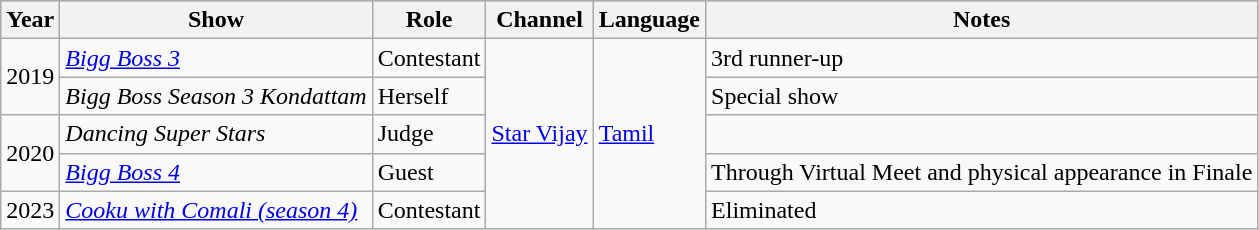<table class="wikitable sortable">
<tr style="background:#ccc; text-align:center;">
<th scope="col">Year</th>
<th scope="col">Show</th>
<th scope="col">Role</th>
<th scope="col">Channel</th>
<th scope="col">Language</th>
<th scope="col" class="unsortable">Notes</th>
</tr>
<tr>
<td rowspan="2">2019</td>
<td><em><a href='#'>Bigg Boss 3</a></em></td>
<td>Contestant</td>
<td rowspan="5"><a href='#'>Star Vijay</a></td>
<td rowspan="5"><a href='#'>Tamil</a></td>
<td>3rd runner-up</td>
</tr>
<tr>
<td><em>Bigg Boss Season 3 Kondattam</em></td>
<td>Herself</td>
<td>Special show</td>
</tr>
<tr>
<td rowspan="2">2020</td>
<td><em>Dancing Super Stars</em></td>
<td>Judge</td>
<td></td>
</tr>
<tr>
<td><em><a href='#'>Bigg Boss 4</a></em></td>
<td>Guest</td>
<td>Through        Virtual Meet and physical appearance in Finale</td>
</tr>
<tr>
<td>2023</td>
<td><em><a href='#'>Cooku with Comali (season 4)</a></em></td>
<td>Contestant</td>
<td>Eliminated</td>
</tr>
</table>
